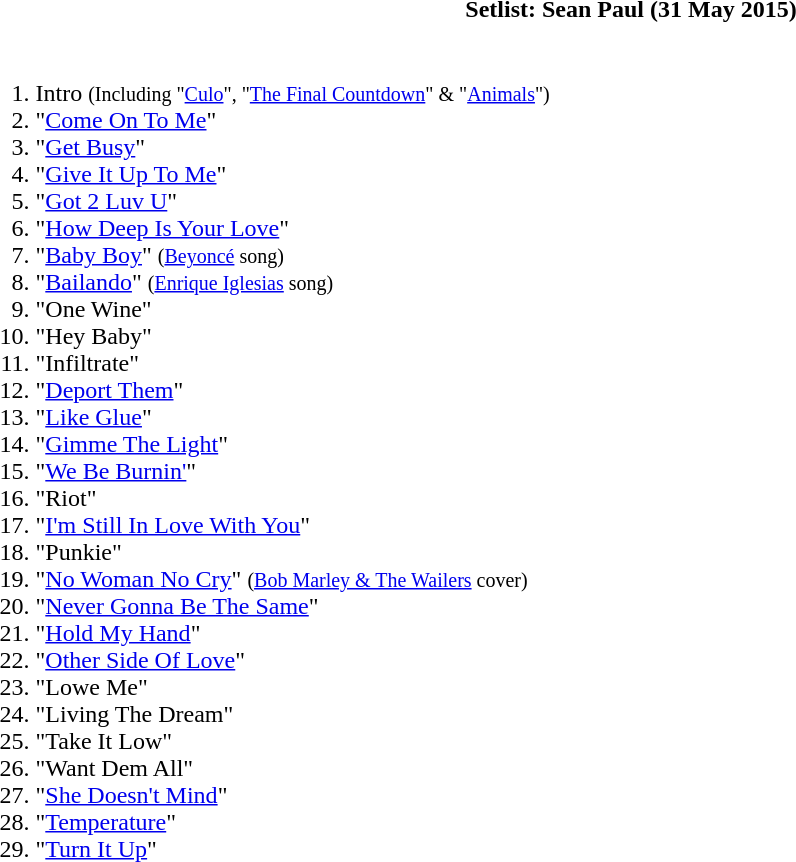<table class="toccolours collapsible collapsed" style="min-width:55em">
<tr>
<th>Setlist: Sean Paul (31 May 2015)</th>
</tr>
<tr>
<td><br><ol><li>Intro <small>(Including "<a href='#'>Culo</a>", "<a href='#'>The Final Countdown</a>" & "<a href='#'>Animals</a>")</small></li><li>"<a href='#'>Come On To Me</a>"</li><li>"<a href='#'>Get Busy</a>"</li><li>"<a href='#'>Give It Up To Me</a>"</li><li>"<a href='#'>Got 2 Luv U</a>"</li><li>"<a href='#'>How Deep Is Your Love</a>"</li><li>"<a href='#'>Baby Boy</a>" <small>(<a href='#'>Beyoncé</a> song)</small></li><li>"<a href='#'>Bailando</a>" <small>(<a href='#'>Enrique Iglesias</a> song)</small></li><li>"One Wine"</li><li>"Hey Baby"</li><li>"Infiltrate"</li><li>"<a href='#'>Deport Them</a>"</li><li>"<a href='#'>Like Glue</a>"</li><li>"<a href='#'>Gimme The Light</a>"</li><li>"<a href='#'>We Be Burnin'</a>"</li><li>"Riot"</li><li>"<a href='#'>I'm Still In Love With You</a>"</li><li>"Punkie"</li><li>"<a href='#'>No Woman No Cry</a>" <small>(<a href='#'>Bob Marley & The Wailers</a> cover)</small></li><li>"<a href='#'>Never Gonna Be The Same</a>"</li><li>"<a href='#'>Hold My Hand</a>"</li><li>"<a href='#'>Other Side Of Love</a>"</li><li>"Lowe Me"</li><li>"Living The Dream"</li><li>"Take It Low"</li><li>"Want Dem All"</li><li>"<a href='#'>She Doesn't Mind</a>"</li><li>"<a href='#'>Temperature</a>"</li><li>"<a href='#'>Turn It Up</a>"</li></ol></td>
</tr>
</table>
